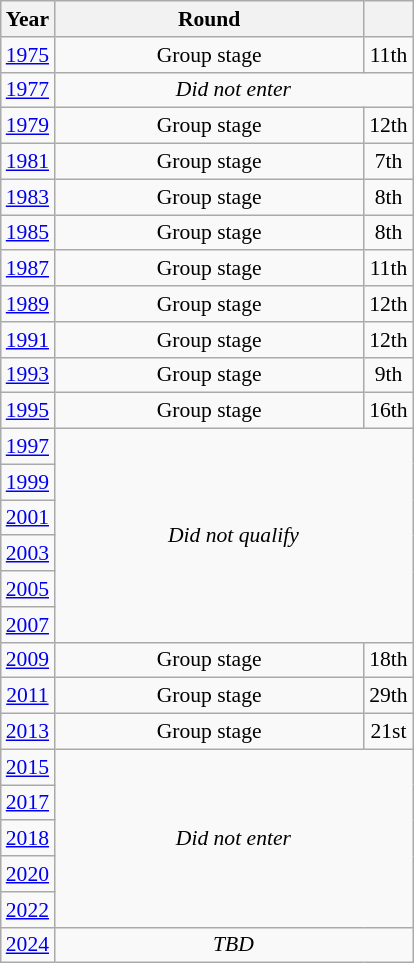<table class="wikitable" style="text-align: center; font-size:90%">
<tr>
<th>Year</th>
<th style="width:200px">Round</th>
<th></th>
</tr>
<tr>
<td><a href='#'>1975</a></td>
<td>Group stage</td>
<td>11th</td>
</tr>
<tr>
<td><a href='#'>1977</a></td>
<td colspan="2"><em>Did not enter</em></td>
</tr>
<tr>
<td><a href='#'>1979</a></td>
<td>Group stage</td>
<td>12th</td>
</tr>
<tr>
<td><a href='#'>1981</a></td>
<td>Group stage</td>
<td>7th</td>
</tr>
<tr>
<td><a href='#'>1983</a></td>
<td>Group stage</td>
<td>8th</td>
</tr>
<tr>
<td><a href='#'>1985</a></td>
<td>Group stage</td>
<td>8th</td>
</tr>
<tr>
<td><a href='#'>1987</a></td>
<td>Group stage</td>
<td>11th</td>
</tr>
<tr>
<td><a href='#'>1989</a></td>
<td>Group stage</td>
<td>12th</td>
</tr>
<tr>
<td><a href='#'>1991</a></td>
<td>Group stage</td>
<td>12th</td>
</tr>
<tr>
<td><a href='#'>1993</a></td>
<td>Group stage</td>
<td>9th</td>
</tr>
<tr>
<td><a href='#'>1995</a></td>
<td>Group stage</td>
<td>16th</td>
</tr>
<tr>
<td><a href='#'>1997</a></td>
<td colspan="2" rowspan="6"><em>Did not qualify</em></td>
</tr>
<tr>
<td><a href='#'>1999</a></td>
</tr>
<tr>
<td><a href='#'>2001</a></td>
</tr>
<tr>
<td><a href='#'>2003</a></td>
</tr>
<tr>
<td><a href='#'>2005</a></td>
</tr>
<tr>
<td><a href='#'>2007</a></td>
</tr>
<tr>
<td><a href='#'>2009</a></td>
<td>Group stage</td>
<td>18th</td>
</tr>
<tr>
<td><a href='#'>2011</a></td>
<td>Group stage</td>
<td>29th</td>
</tr>
<tr>
<td><a href='#'>2013</a></td>
<td>Group stage</td>
<td>21st</td>
</tr>
<tr>
<td><a href='#'>2015</a></td>
<td colspan="2" rowspan="5"><em>Did not enter</em></td>
</tr>
<tr>
<td><a href='#'>2017</a></td>
</tr>
<tr>
<td><a href='#'>2018</a></td>
</tr>
<tr>
<td><a href='#'>2020</a></td>
</tr>
<tr>
<td><a href='#'>2022</a></td>
</tr>
<tr>
<td><a href='#'>2024</a></td>
<td colspan="2"><em>TBD</em></td>
</tr>
</table>
